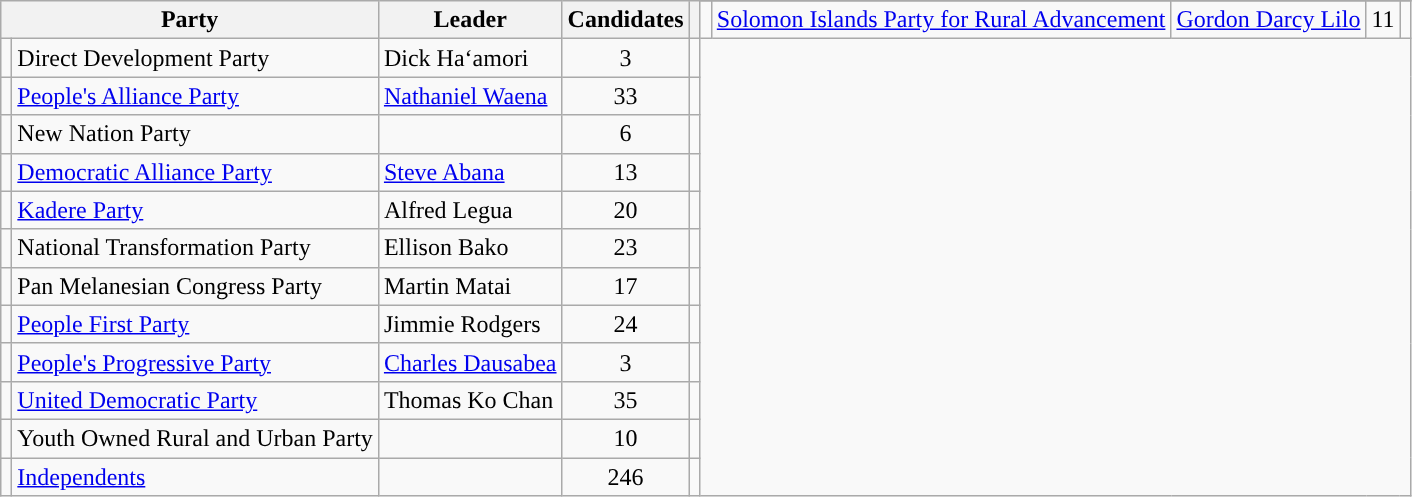<table class="wikitable sortable" style=text-align:center>
<tr>
<th rowspan="2" colspan="2">Party</th>
<th rowspan="2">Leader</th>
<th rowspan="2">Candidates</th>
<th rowspan="2" class="unsortable"></th>
</tr>
<tr>
<td style="background:"></td>
<td align=left><a href='#'>Solomon Islands Party for Rural Advancement</a></td>
<td align=left><a href='#'>Gordon Darcy Lilo</a></td>
<td>11</td>
<td></td>
</tr>
<tr>
<td style="background:"></td>
<td align=left>Direct Development Party</td>
<td align=left>Dick Haʻamori</td>
<td>3</td>
<td></td>
</tr>
<tr>
<td style="background:"></td>
<td align=left><a href='#'>People's Alliance Party</a></td>
<td align=left><a href='#'>Nathaniel Waena</a></td>
<td>33</td>
<td></td>
</tr>
<tr>
<td style="background:"></td>
<td align=left>New Nation Party</td>
<td></td>
<td>6</td>
<td></td>
</tr>
<tr>
<td style="background:"></td>
<td align=left><a href='#'>Democratic Alliance Party</a></td>
<td align=left><a href='#'>Steve Abana</a></td>
<td>13</td>
<td></td>
</tr>
<tr>
<td style="background:"></td>
<td align=left><a href='#'>Kadere Party</a></td>
<td align=left>Alfred Legua</td>
<td>20</td>
<td></td>
</tr>
<tr>
<td style="background:"></td>
<td align=left>National Transformation Party</td>
<td align=left>Ellison Bako</td>
<td>23</td>
<td></td>
</tr>
<tr>
<td style="background:"></td>
<td align=left>Pan Melanesian Congress Party</td>
<td align=left>Martin Matai</td>
<td>17</td>
<td></td>
</tr>
<tr>
<td style="background:"></td>
<td align=left><a href='#'>People First Party</a></td>
<td align=left>Jimmie Rodgers</td>
<td>24</td>
<td></td>
</tr>
<tr>
<td style="background:"></td>
<td align=left><a href='#'>People's Progressive Party</a></td>
<td align=left><a href='#'>Charles Dausabea</a></td>
<td>3</td>
<td></td>
</tr>
<tr>
<td style="background:"></td>
<td align=left><a href='#'>United Democratic Party</a></td>
<td align=left>Thomas Ko Chan</td>
<td>35</td>
<td></td>
</tr>
<tr>
<td style="background:"></td>
<td align=left>Youth Owned Rural and Urban Party</td>
<td></td>
<td>10</td>
<td></td>
</tr>
<tr>
<td style="background:"></td>
<td align=left><a href='#'>Independents</a></td>
<td></td>
<td>246</td>
<td></td>
</tr>
</table>
